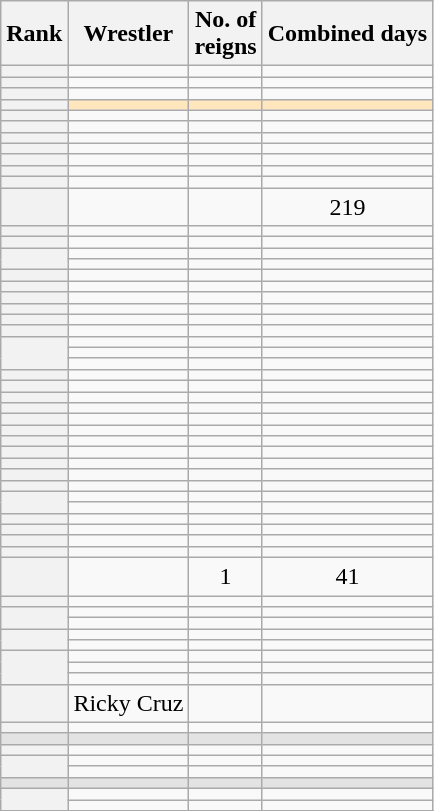<table class="wikitable sortable" style="text-align:center;">
<tr>
<th scope="col">Rank</th>
<th scope="col">Wrestler</th>
<th scope="col">No. of<br>reigns</th>
<th scope="col">Combined days</th>
</tr>
<tr>
<th></th>
<td></td>
<td></td>
<td></td>
</tr>
<tr>
<th></th>
<td></td>
<td></td>
<td></td>
</tr>
<tr>
<th></th>
<td></td>
<td></td>
<td></td>
</tr>
<tr style="background-color:#FFE6BD"|†>
<th></th>
<td></td>
<td></td>
<td></td>
</tr>
<tr>
<th></th>
<td></td>
<td></td>
<td></td>
</tr>
<tr>
<th></th>
<td></td>
<td></td>
<td></td>
</tr>
<tr>
<th></th>
<td></td>
<td></td>
<td></td>
</tr>
<tr>
<th></th>
<td></td>
<td></td>
<td></td>
</tr>
<tr>
<th></th>
<td></td>
<td></td>
<td></td>
</tr>
<tr>
<th></th>
<td></td>
<td></td>
<td></td>
</tr>
<tr>
<th></th>
<td></td>
<td></td>
<td></td>
</tr>
<tr>
<th></th>
<td></td>
<td></td>
<td>219</td>
</tr>
<tr>
<th></th>
<td></td>
<td></td>
<td></td>
</tr>
<tr>
<th></th>
<td></td>
<td></td>
<td></td>
</tr>
<tr>
<th rowspan=2></th>
<td></td>
<td></td>
<td></td>
</tr>
<tr>
<td></td>
<td></td>
<td></td>
</tr>
<tr>
<th></th>
<td></td>
<td></td>
<td></td>
</tr>
<tr>
<th></th>
<td></td>
<td></td>
<td></td>
</tr>
<tr>
<th></th>
<td></td>
<td></td>
<td></td>
</tr>
<tr>
<th></th>
<td></td>
<td></td>
<td></td>
</tr>
<tr>
<th></th>
<td></td>
<td></td>
<td></td>
</tr>
<tr>
<th></th>
<td></td>
<td></td>
<td></td>
</tr>
<tr>
<th rowspan=3></th>
<td></td>
<td></td>
<td></td>
</tr>
<tr>
<td></td>
<td></td>
<td></td>
</tr>
<tr>
<td></td>
<td></td>
<td></td>
</tr>
<tr>
<th></th>
<td></td>
<td></td>
<td></td>
</tr>
<tr>
<th></th>
<td></td>
<td></td>
<td></td>
</tr>
<tr>
<th></th>
<td></td>
<td></td>
<td></td>
</tr>
<tr>
<th></th>
<td></td>
<td></td>
<td></td>
</tr>
<tr>
<th></th>
<td></td>
<td></td>
<td></td>
</tr>
<tr>
<th></th>
<td></td>
<td></td>
<td></td>
</tr>
<tr>
<th></th>
<td></td>
<td></td>
<td></td>
</tr>
<tr>
<th></th>
<td></td>
<td></td>
<td></td>
</tr>
<tr>
<th></th>
<td></td>
<td></td>
<td></td>
</tr>
<tr>
<th></th>
<td></td>
<td></td>
<td></td>
</tr>
<tr>
<th></th>
<td></td>
<td></td>
<td></td>
</tr>
<tr>
<th rowspan=2></th>
<td></td>
<td></td>
<td></td>
</tr>
<tr>
<td></td>
<td></td>
<td></td>
</tr>
<tr>
<th></th>
<td></td>
<td></td>
<td></td>
</tr>
<tr>
<th></th>
<td></td>
<td></td>
<td></td>
</tr>
<tr>
<th></th>
<td></td>
<td></td>
<td></td>
</tr>
<tr>
<th></th>
<td></td>
<td></td>
<td></td>
</tr>
<tr>
<th></th>
<td></td>
<td>1</td>
<td>41</td>
</tr>
<tr>
<th></th>
<td></td>
<td></td>
<td></td>
</tr>
<tr>
<th rowspan=2></th>
<td></td>
<td></td>
<td></td>
</tr>
<tr>
<td></td>
<td></td>
<td></td>
</tr>
<tr>
<th rowspan=2></th>
<td></td>
<td></td>
<td></td>
</tr>
<tr>
<td></td>
<td></td>
<td></td>
</tr>
<tr>
<th rowspan=3></th>
<td></td>
<td></td>
<td></td>
</tr>
<tr>
<td></td>
<td></td>
<td></td>
</tr>
<tr>
<td></td>
<td></td>
<td></td>
</tr>
<tr>
<th></th>
<td>Ricky Cruz</td>
<td></td>
<td></td>
</tr>
<tr>
<th></th>
<td></td>
<td></td>
<td></td>
</tr>
<tr style="background-color:#e3e3e3">
<td scope="row"></td>
<td></td>
<td></td>
<td></td>
</tr>
<tr>
<th></th>
<td></td>
<td></td>
<td></td>
</tr>
<tr>
<th rowspan=2></th>
<td></td>
<td></td>
<td></td>
</tr>
<tr>
<td></td>
<td></td>
<td></td>
</tr>
<tr style="background-color:#e3e3e3">
<td scope="row"></td>
<td></td>
<td></td>
<td></td>
</tr>
<tr>
<th rowspan=2></th>
<td></td>
<td></td>
<td></td>
</tr>
<tr>
<td></td>
<td></td>
<td></td>
</tr>
<tr>
</tr>
</table>
